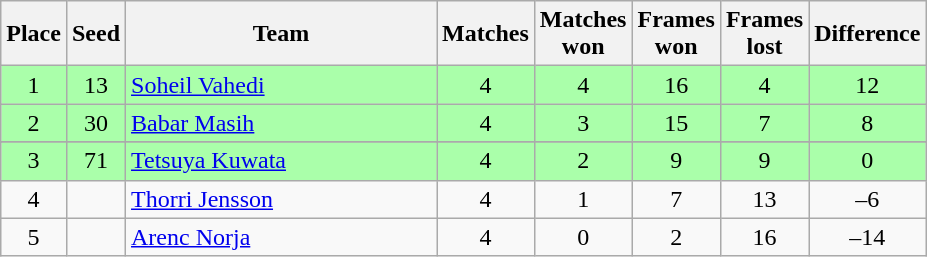<table class="wikitable" style="text-align: center;">
<tr>
<th width=20>Place</th>
<th width=20>Seed</th>
<th width=200>Team</th>
<th width=20>Matches</th>
<th width=20>Matches won</th>
<th width=20>Frames won</th>
<th width=20>Frames lost</th>
<th width=20>Difference</th>
</tr>
<tr style="background:#aaffaa;">
<td>1</td>
<td>13</td>
<td style="text-align:left;"> <a href='#'>Soheil Vahedi</a></td>
<td>4</td>
<td>4</td>
<td>16</td>
<td>4</td>
<td>12</td>
</tr>
<tr style="background:#aaffaa;">
<td>2</td>
<td>30</td>
<td style="text-align:left;"> <a href='#'>Babar Masih</a></td>
<td>4</td>
<td>3</td>
<td>15</td>
<td>7</td>
<td>8</td>
</tr>
<tr>
</tr>
<tr style="background:#aaffaa;">
<td>3</td>
<td>71</td>
<td style="text-align:left;"> <a href='#'>Tetsuya Kuwata</a></td>
<td>4</td>
<td>2</td>
<td>9</td>
<td>9</td>
<td>0</td>
</tr>
<tr>
<td>4</td>
<td></td>
<td style="text-align:left;"> <a href='#'>Thorri Jensson</a></td>
<td>4</td>
<td>1</td>
<td>7</td>
<td>13</td>
<td>–6</td>
</tr>
<tr>
<td>5</td>
<td></td>
<td style="text-align:left;"> <a href='#'>Arenc Norja</a></td>
<td>4</td>
<td>0</td>
<td>2</td>
<td>16</td>
<td>–14</td>
</tr>
</table>
